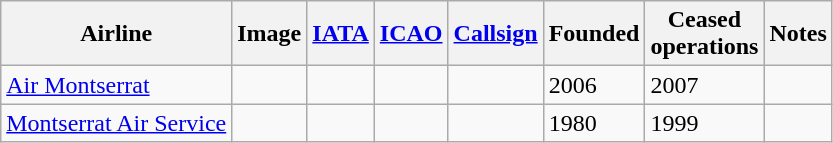<table class="wikitable sortable">
<tr valign="middle">
<th>Airline</th>
<th>Image</th>
<th><a href='#'>IATA</a></th>
<th><a href='#'>ICAO</a></th>
<th><a href='#'>Callsign</a></th>
<th>Founded</th>
<th>Ceased<br>operations</th>
<th>Notes</th>
</tr>
<tr>
<td><a href='#'>Air Montserrat</a></td>
<td></td>
<td></td>
<td></td>
<td></td>
<td>2006</td>
<td>2007</td>
<td></td>
</tr>
<tr>
<td><a href='#'>Montserrat Air Service</a></td>
<td></td>
<td></td>
<td></td>
<td></td>
<td>1980</td>
<td>1999</td>
<td></td>
</tr>
</table>
